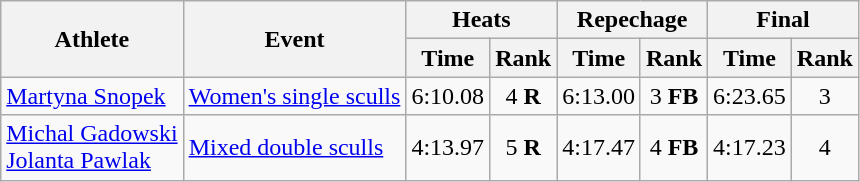<table class="wikitable">
<tr>
<th rowspan="2">Athlete</th>
<th rowspan="2">Event</th>
<th colspan="2">Heats</th>
<th colspan="2">Repechage</th>
<th colspan="2">Final</th>
</tr>
<tr>
<th>Time</th>
<th>Rank</th>
<th>Time</th>
<th>Rank</th>
<th>Time</th>
<th>Rank</th>
</tr>
<tr align=center>
<td align=left><a href='#'>Martyna Snopek</a></td>
<td align=left><a href='#'>Women's single sculls</a></td>
<td>6:10.08</td>
<td>4 <strong>R</strong></td>
<td>6:13.00</td>
<td>3 <strong>FB</strong></td>
<td>6:23.65</td>
<td>3</td>
</tr>
<tr align=center>
<td align=left><a href='#'>Michal Gadowski</a><br><a href='#'>Jolanta Pawlak</a></td>
<td align=left><a href='#'>Mixed double sculls</a></td>
<td>4:13.97</td>
<td>5 <strong>R</strong></td>
<td>4:17.47</td>
<td>4 <strong>FB</strong></td>
<td>4:17.23</td>
<td>4</td>
</tr>
</table>
